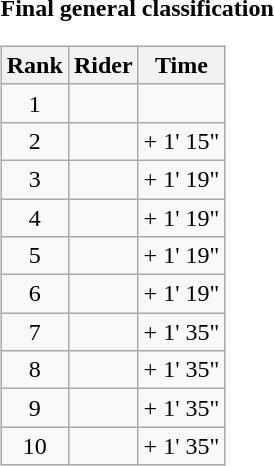<table>
<tr>
<td><strong>Final general classification</strong><br><table class="wikitable">
<tr>
<th scope="col">Rank</th>
<th scope="col">Rider</th>
<th scope="col">Time</th>
</tr>
<tr>
<td style="text-align:center;">1</td>
<td></td>
<td style="text-align:right;"></td>
</tr>
<tr>
<td style="text-align:center;">2</td>
<td></td>
<td style="text-align:right;">+ 1' 15"</td>
</tr>
<tr>
<td style="text-align:center;">3</td>
<td></td>
<td style="text-align:right;">+ 1' 19"</td>
</tr>
<tr>
<td style="text-align:center;">4</td>
<td></td>
<td style="text-align:right;">+ 1' 19"</td>
</tr>
<tr>
<td style="text-align:center;">5</td>
<td></td>
<td style="text-align:right;">+ 1' 19"</td>
</tr>
<tr>
<td style="text-align:center;">6</td>
<td></td>
<td style="text-align:right;">+ 1' 19"</td>
</tr>
<tr>
<td style="text-align:center;">7</td>
<td></td>
<td style="text-align:right;">+ 1' 35"</td>
</tr>
<tr>
<td style="text-align:center;">8</td>
<td></td>
<td style="text-align:right;">+ 1' 35"</td>
</tr>
<tr>
<td style="text-align:center;">9</td>
<td></td>
<td style="text-align:right;">+ 1' 35"</td>
</tr>
<tr>
<td style="text-align:center;">10</td>
<td></td>
<td style="text-align:right;">+ 1' 35"</td>
</tr>
</table>
</td>
</tr>
</table>
